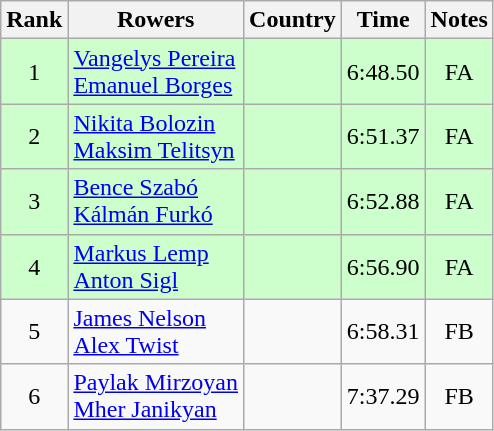<table class="wikitable" style="text-align:center">
<tr>
<th>Rank</th>
<th>Rowers</th>
<th>Country</th>
<th>Time</th>
<th>Notes</th>
</tr>
<tr bgcolor=ccffcc>
<td>1</td>
<td align="left"><a href='#'>Vangelys Pereira</a><br><a href='#'>Emanuel Borges</a></td>
<td align="left"></td>
<td>6:48.50</td>
<td>FA</td>
</tr>
<tr bgcolor=ccffcc>
<td>2</td>
<td align="left"><a href='#'>Nikita Bolozin</a><br><a href='#'>Maksim Telitsyn</a></td>
<td align="left"></td>
<td>6:51.37</td>
<td>FA</td>
</tr>
<tr bgcolor=ccffcc>
<td>3</td>
<td align="left"><a href='#'>Bence Szabó</a><br><a href='#'>Kálmán Furkó</a></td>
<td align="left"></td>
<td>6:52.88</td>
<td>FA</td>
</tr>
<tr bgcolor=ccffcc>
<td>4</td>
<td align="left"><a href='#'>Markus Lemp</a><br><a href='#'>Anton Sigl</a></td>
<td align="left"></td>
<td>6:56.90</td>
<td>FA</td>
</tr>
<tr>
<td>5</td>
<td align="left"><a href='#'>James Nelson</a><br><a href='#'>Alex Twist</a></td>
<td align="left"></td>
<td>6:58.31</td>
<td>FB</td>
</tr>
<tr>
<td>6</td>
<td align="left"><a href='#'>Paylak Mirzoyan</a><br><a href='#'>Mher Janikyan</a></td>
<td align="left"></td>
<td>7:37.29</td>
<td>FB</td>
</tr>
</table>
